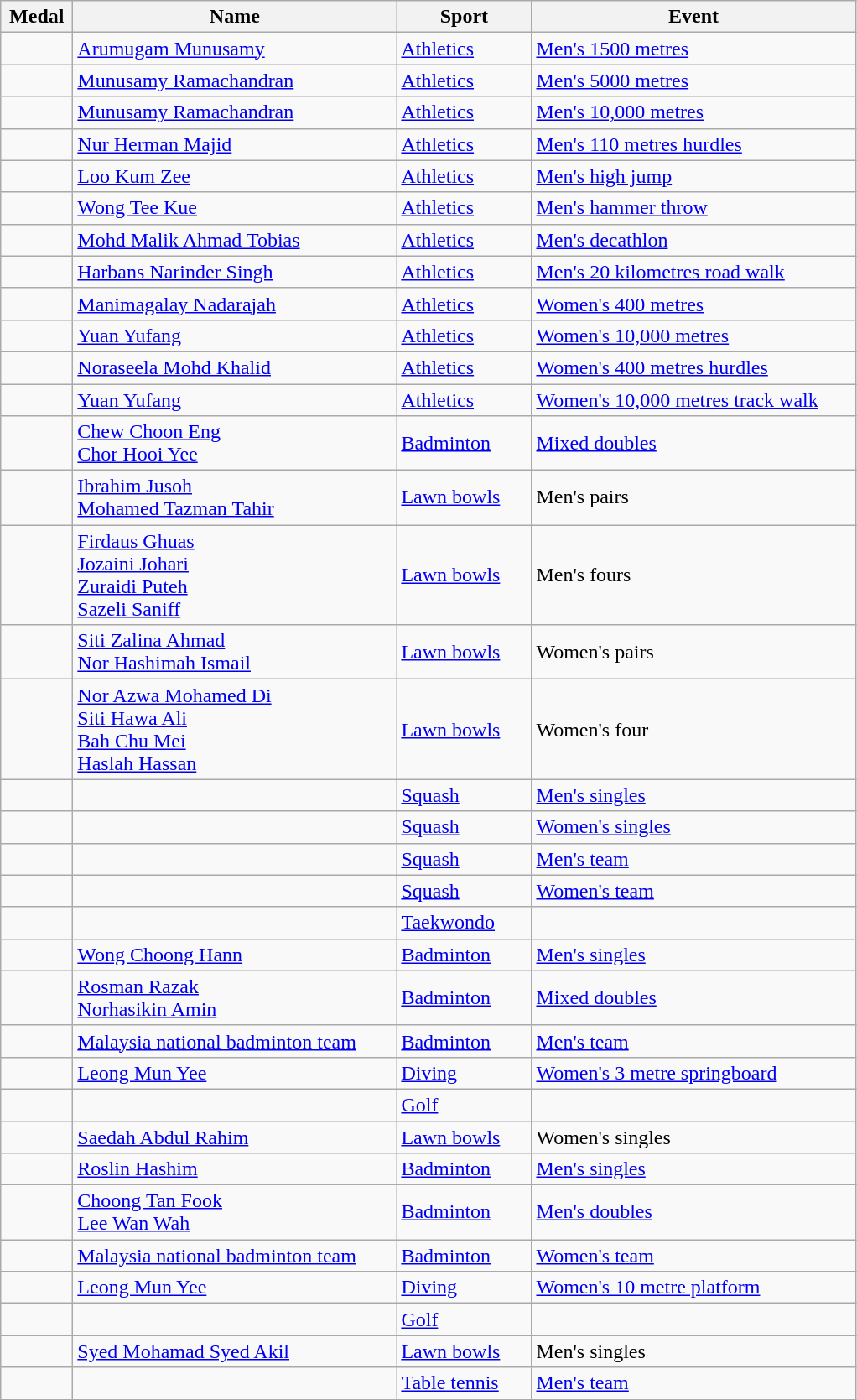<table class="wikitable sortable" style="font-size:100%">
<tr>
<th width="50">Medal</th>
<th width="250">Name</th>
<th width="100">Sport</th>
<th width="250">Event</th>
</tr>
<tr>
<td></td>
<td><a href='#'>Arumugam Munusamy</a></td>
<td><a href='#'>Athletics</a></td>
<td><a href='#'>Men's 1500 metres</a></td>
</tr>
<tr>
<td></td>
<td><a href='#'>Munusamy Ramachandran</a></td>
<td><a href='#'>Athletics</a></td>
<td><a href='#'>Men's 5000 metres</a></td>
</tr>
<tr>
<td></td>
<td><a href='#'>Munusamy Ramachandran</a></td>
<td><a href='#'>Athletics</a></td>
<td><a href='#'>Men's 10,000 metres</a></td>
</tr>
<tr>
<td></td>
<td><a href='#'>Nur Herman Majid</a></td>
<td><a href='#'>Athletics</a></td>
<td><a href='#'>Men's 110 metres hurdles</a></td>
</tr>
<tr>
<td></td>
<td><a href='#'>Loo Kum Zee</a></td>
<td><a href='#'>Athletics</a></td>
<td><a href='#'>Men's high jump</a></td>
</tr>
<tr>
<td></td>
<td><a href='#'>Wong Tee Kue</a></td>
<td><a href='#'>Athletics</a></td>
<td><a href='#'>Men's hammer throw</a></td>
</tr>
<tr>
<td></td>
<td><a href='#'>Mohd Malik Ahmad Tobias</a></td>
<td><a href='#'>Athletics</a></td>
<td><a href='#'>Men's decathlon</a></td>
</tr>
<tr>
<td></td>
<td><a href='#'>Harbans Narinder Singh</a></td>
<td><a href='#'>Athletics</a></td>
<td><a href='#'>Men's 20 kilometres road walk</a></td>
</tr>
<tr>
<td></td>
<td><a href='#'>Manimagalay Nadarajah</a></td>
<td><a href='#'>Athletics</a></td>
<td><a href='#'>Women's 400 metres</a></td>
</tr>
<tr>
<td></td>
<td><a href='#'>Yuan Yufang</a></td>
<td><a href='#'>Athletics</a></td>
<td><a href='#'>Women's 10,000 metres</a></td>
</tr>
<tr>
<td></td>
<td><a href='#'>Noraseela Mohd Khalid</a></td>
<td><a href='#'>Athletics</a></td>
<td><a href='#'>Women's 400 metres hurdles</a></td>
</tr>
<tr>
<td></td>
<td><a href='#'>Yuan Yufang</a></td>
<td><a href='#'>Athletics</a></td>
<td><a href='#'>Women's 10,000 metres track walk</a></td>
</tr>
<tr>
<td></td>
<td><a href='#'>Chew Choon Eng</a><br><a href='#'>Chor Hooi Yee</a></td>
<td><a href='#'>Badminton</a></td>
<td><a href='#'>Mixed doubles</a></td>
</tr>
<tr>
<td></td>
<td><a href='#'>Ibrahim Jusoh</a><br><a href='#'>Mohamed Tazman Tahir</a></td>
<td><a href='#'>Lawn bowls</a></td>
<td>Men's pairs</td>
</tr>
<tr>
<td></td>
<td><a href='#'>Firdaus Ghuas</a><br><a href='#'>Jozaini Johari</a><br><a href='#'>Zuraidi Puteh</a><br><a href='#'>Sazeli Saniff</a></td>
<td><a href='#'>Lawn bowls</a></td>
<td>Men's fours</td>
</tr>
<tr>
<td></td>
<td><a href='#'>Siti Zalina Ahmad</a><br><a href='#'>Nor Hashimah Ismail</a></td>
<td><a href='#'>Lawn bowls</a></td>
<td>Women's pairs</td>
</tr>
<tr>
<td></td>
<td><a href='#'>Nor Azwa Mohamed Di</a><br><a href='#'>Siti Hawa Ali</a><br><a href='#'>Bah Chu Mei</a><br><a href='#'>Haslah Hassan</a></td>
<td><a href='#'>Lawn bowls</a></td>
<td>Women's four</td>
</tr>
<tr>
<td></td>
<td></td>
<td><a href='#'>Squash</a></td>
<td><a href='#'>Men's singles</a></td>
</tr>
<tr>
<td></td>
<td></td>
<td><a href='#'>Squash</a></td>
<td><a href='#'>Women's singles</a></td>
</tr>
<tr>
<td></td>
<td></td>
<td><a href='#'>Squash</a></td>
<td><a href='#'>Men's team</a></td>
</tr>
<tr>
<td></td>
<td></td>
<td><a href='#'>Squash</a></td>
<td><a href='#'>Women's team</a></td>
</tr>
<tr>
<td></td>
<td></td>
<td><a href='#'>Taekwondo</a></td>
<td></td>
</tr>
<tr>
<td></td>
<td><a href='#'>Wong Choong Hann</a></td>
<td><a href='#'>Badminton</a></td>
<td><a href='#'>Men's singles</a></td>
</tr>
<tr>
<td></td>
<td><a href='#'>Rosman Razak</a><br><a href='#'>Norhasikin Amin</a></td>
<td><a href='#'>Badminton</a></td>
<td><a href='#'>Mixed doubles</a></td>
</tr>
<tr>
<td></td>
<td><a href='#'>Malaysia national badminton team</a><br></td>
<td><a href='#'>Badminton</a></td>
<td><a href='#'>Men's team</a></td>
</tr>
<tr>
<td></td>
<td><a href='#'>Leong Mun Yee</a></td>
<td><a href='#'>Diving</a></td>
<td><a href='#'>Women's 3 metre springboard</a></td>
</tr>
<tr>
<td></td>
<td></td>
<td><a href='#'>Golf</a></td>
<td></td>
</tr>
<tr>
<td></td>
<td><a href='#'>Saedah Abdul Rahim</a></td>
<td><a href='#'>Lawn bowls</a></td>
<td>Women's singles</td>
</tr>
<tr>
<td></td>
<td><a href='#'>Roslin Hashim</a></td>
<td><a href='#'>Badminton</a></td>
<td><a href='#'>Men's singles</a></td>
</tr>
<tr>
<td></td>
<td><a href='#'>Choong Tan Fook</a><br><a href='#'>Lee Wan Wah</a></td>
<td><a href='#'>Badminton</a></td>
<td><a href='#'>Men's doubles</a></td>
</tr>
<tr>
<td></td>
<td><a href='#'>Malaysia national badminton team</a><br></td>
<td><a href='#'>Badminton</a></td>
<td><a href='#'>Women's team</a></td>
</tr>
<tr>
<td></td>
<td><a href='#'>Leong Mun Yee</a></td>
<td><a href='#'>Diving</a></td>
<td><a href='#'>Women's 10 metre platform</a></td>
</tr>
<tr>
<td></td>
<td></td>
<td><a href='#'>Golf</a></td>
<td></td>
</tr>
<tr>
<td></td>
<td><a href='#'>Syed Mohamad Syed Akil</a></td>
<td><a href='#'>Lawn bowls</a></td>
<td>Men's singles</td>
</tr>
<tr>
<td></td>
<td><br></td>
<td><a href='#'>Table tennis</a></td>
<td><a href='#'>Men's team</a></td>
</tr>
</table>
